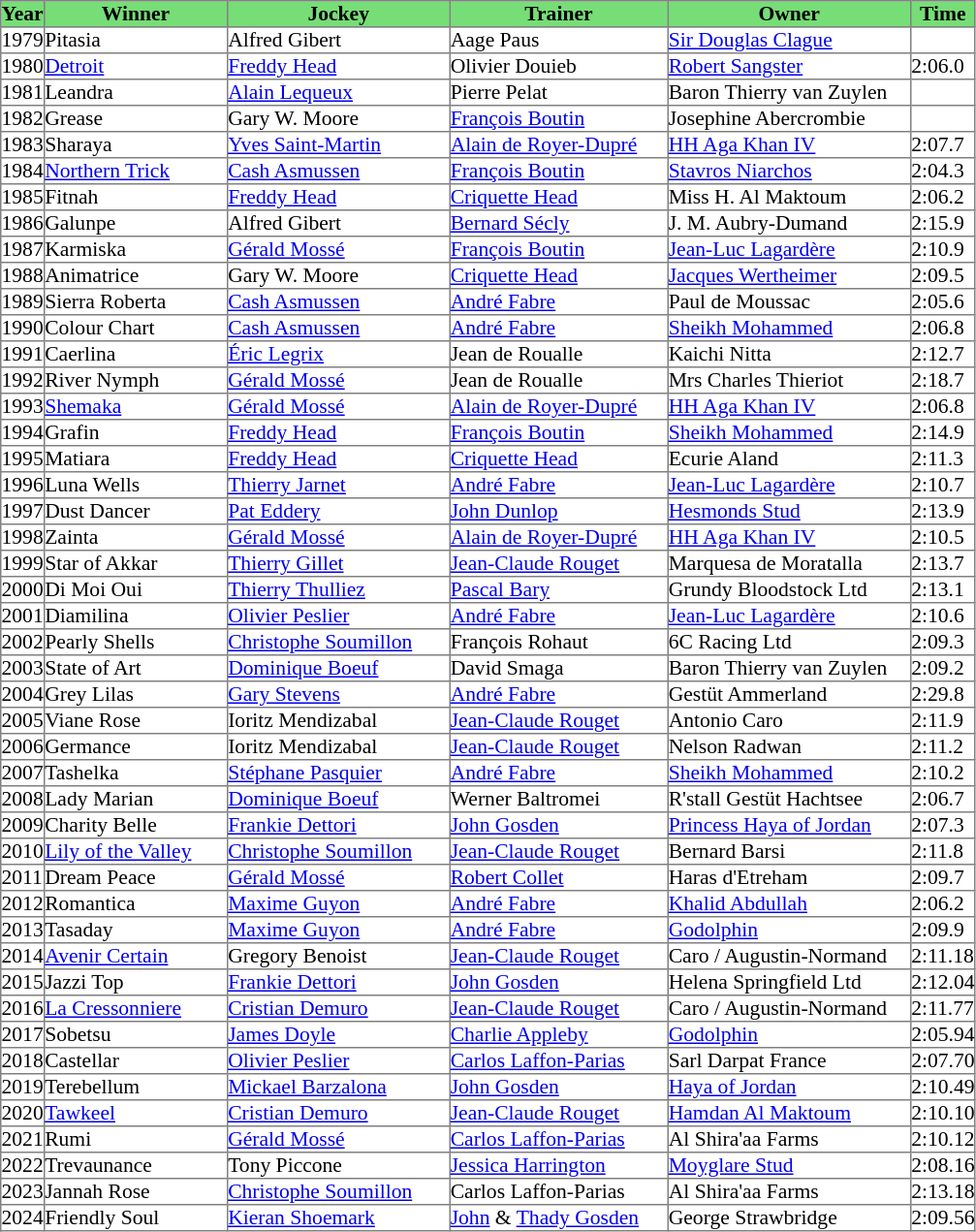<table class = "sortable" | border="1" cellpadding="0" style="border-collapse: collapse; font-size:90%">
<tr bgcolor="#77dd77" align="center">
<th>Year</th>
<th>Winner</th>
<th>Jockey</th>
<th>Trainer</th>
<th>Owner</th>
<th>Time</th>
</tr>
<tr>
<td>1979</td>
<td width=125px>Pitasia</td>
<td width=152px>Alfred Gibert</td>
<td width=149px>Aage Paus</td>
<td width=166px><a href='#'>Sir Douglas Clague</a></td>
<td></td>
</tr>
<tr>
<td>1980</td>
<td><a href='#'>Detroit</a></td>
<td><a href='#'>Freddy Head</a></td>
<td>Olivier Douieb</td>
<td><a href='#'>Robert Sangster</a></td>
<td>2:06.0</td>
</tr>
<tr>
<td>1981</td>
<td>Leandra</td>
<td><a href='#'>Alain Lequeux</a></td>
<td>Pierre Pelat</td>
<td>Baron Thierry van Zuylen</td>
<td></td>
</tr>
<tr>
<td>1982</td>
<td>Grease</td>
<td>Gary W. Moore</td>
<td><a href='#'>François Boutin</a></td>
<td>Josephine Abercrombie</td>
<td></td>
</tr>
<tr>
<td>1983</td>
<td>Sharaya</td>
<td><a href='#'>Yves Saint-Martin</a></td>
<td><a href='#'>Alain de Royer-Dupré</a></td>
<td><a href='#'>HH Aga Khan IV</a></td>
<td>2:07.7</td>
</tr>
<tr>
<td>1984</td>
<td><a href='#'>Northern Trick</a></td>
<td><a href='#'>Cash Asmussen</a></td>
<td><a href='#'>François Boutin</a></td>
<td><a href='#'>Stavros Niarchos</a></td>
<td>2:04.3</td>
</tr>
<tr>
<td>1985</td>
<td>Fitnah</td>
<td><a href='#'>Freddy Head</a></td>
<td><a href='#'>Criquette Head</a></td>
<td>Miss H. Al Maktoum</td>
<td>2:06.2</td>
</tr>
<tr>
<td>1986</td>
<td>Galunpe</td>
<td>Alfred Gibert</td>
<td><a href='#'>Bernard Sécly</a></td>
<td>J. M. Aubry-Dumand </td>
<td>2:15.9</td>
</tr>
<tr>
<td>1987</td>
<td>Karmiska</td>
<td><a href='#'>Gérald Mossé</a></td>
<td><a href='#'>François Boutin</a></td>
<td><a href='#'>Jean-Luc Lagardère</a></td>
<td>2:10.9</td>
</tr>
<tr>
<td>1988</td>
<td>Animatrice</td>
<td>Gary W. Moore</td>
<td><a href='#'>Criquette Head</a></td>
<td><a href='#'>Jacques Wertheimer</a></td>
<td>2:09.5</td>
</tr>
<tr>
<td>1989</td>
<td>Sierra Roberta</td>
<td><a href='#'>Cash Asmussen</a></td>
<td><a href='#'>André Fabre</a></td>
<td>Paul de Moussac</td>
<td>2:05.6</td>
</tr>
<tr>
<td>1990</td>
<td>Colour Chart</td>
<td><a href='#'>Cash Asmussen</a></td>
<td><a href='#'>André Fabre</a></td>
<td><a href='#'>Sheikh Mohammed</a></td>
<td>2:06.8</td>
</tr>
<tr>
<td>1991</td>
<td>Caerlina</td>
<td><a href='#'>Éric Legrix</a></td>
<td>Jean de Roualle</td>
<td>Kaichi Nitta</td>
<td>2:12.7</td>
</tr>
<tr>
<td>1992</td>
<td>River Nymph</td>
<td><a href='#'>Gérald Mossé</a></td>
<td>Jean de Roualle</td>
<td>Mrs Charles Thieriot</td>
<td>2:18.7</td>
</tr>
<tr>
<td>1993</td>
<td><a href='#'>Shemaka</a></td>
<td><a href='#'>Gérald Mossé</a></td>
<td><a href='#'>Alain de Royer-Dupré</a></td>
<td><a href='#'>HH Aga Khan IV</a></td>
<td>2:06.8</td>
</tr>
<tr>
<td>1994</td>
<td>Grafin</td>
<td><a href='#'>Freddy Head</a></td>
<td><a href='#'>François Boutin</a></td>
<td><a href='#'>Sheikh Mohammed</a></td>
<td>2:14.9</td>
</tr>
<tr>
<td>1995</td>
<td>Matiara</td>
<td><a href='#'>Freddy Head</a></td>
<td><a href='#'>Criquette Head</a></td>
<td>Ecurie Aland</td>
<td>2:11.3</td>
</tr>
<tr>
<td>1996</td>
<td>Luna Wells </td>
<td><a href='#'>Thierry Jarnet</a></td>
<td><a href='#'>André Fabre</a></td>
<td><a href='#'>Jean-Luc Lagardère</a></td>
<td>2:10.7</td>
</tr>
<tr>
<td>1997</td>
<td>Dust Dancer</td>
<td><a href='#'>Pat Eddery</a></td>
<td><a href='#'>John Dunlop</a></td>
<td><a href='#'>Hesmonds Stud</a></td>
<td>2:13.9</td>
</tr>
<tr>
<td>1998</td>
<td>Zainta</td>
<td><a href='#'>Gérald Mossé</a></td>
<td><a href='#'>Alain de Royer-Dupré</a></td>
<td><a href='#'>HH Aga Khan IV</a></td>
<td>2:10.5</td>
</tr>
<tr>
<td>1999</td>
<td>Star of Akkar</td>
<td><a href='#'>Thierry Gillet</a></td>
<td><a href='#'>Jean-Claude Rouget</a></td>
<td>Marquesa de Moratalla</td>
<td>2:13.7</td>
</tr>
<tr>
<td>2000</td>
<td>Di Moi Oui</td>
<td><a href='#'>Thierry Thulliez</a></td>
<td><a href='#'>Pascal Bary</a></td>
<td>Grundy Bloodstock Ltd</td>
<td>2:13.1</td>
</tr>
<tr>
<td>2001</td>
<td>Diamilina</td>
<td><a href='#'>Olivier Peslier</a></td>
<td><a href='#'>André Fabre</a></td>
<td><a href='#'>Jean-Luc Lagardère</a></td>
<td>2:10.6</td>
</tr>
<tr>
<td>2002</td>
<td>Pearly Shells</td>
<td><a href='#'>Christophe Soumillon</a></td>
<td>François Rohaut</td>
<td>6C Racing Ltd</td>
<td>2:09.3</td>
</tr>
<tr>
<td>2003</td>
<td>State of Art</td>
<td><a href='#'>Dominique Boeuf</a></td>
<td>David Smaga</td>
<td>Baron Thierry van Zuylen</td>
<td>2:09.2</td>
</tr>
<tr>
<td>2004</td>
<td>Grey Lilas</td>
<td><a href='#'>Gary Stevens</a></td>
<td><a href='#'>André Fabre</a></td>
<td>Gestüt Ammerland</td>
<td>2:29.8</td>
</tr>
<tr>
<td>2005</td>
<td>Viane Rose</td>
<td>Ioritz Mendizabal</td>
<td><a href='#'>Jean-Claude Rouget</a></td>
<td>Antonio Caro</td>
<td>2:11.9</td>
</tr>
<tr>
<td>2006</td>
<td>Germance</td>
<td>Ioritz Mendizabal</td>
<td><a href='#'>Jean-Claude Rouget</a></td>
<td>Nelson Radwan</td>
<td>2:11.2</td>
</tr>
<tr>
<td>2007</td>
<td>Tashelka</td>
<td><a href='#'>Stéphane Pasquier</a></td>
<td><a href='#'>André Fabre</a></td>
<td><a href='#'>Sheikh Mohammed</a></td>
<td>2:10.2</td>
</tr>
<tr>
<td>2008</td>
<td>Lady Marian</td>
<td><a href='#'>Dominique Boeuf</a></td>
<td>Werner Baltromei</td>
<td>R'stall Gestüt Hachtsee</td>
<td>2:06.7</td>
</tr>
<tr>
<td>2009</td>
<td>Charity Belle</td>
<td><a href='#'>Frankie Dettori</a></td>
<td><a href='#'>John Gosden</a></td>
<td><a href='#'>Princess Haya of Jordan</a></td>
<td>2:07.3</td>
</tr>
<tr>
<td>2010</td>
<td><a href='#'>Lily of the Valley</a></td>
<td><a href='#'>Christophe Soumillon</a></td>
<td><a href='#'>Jean-Claude Rouget</a></td>
<td>Bernard Barsi</td>
<td>2:11.8</td>
</tr>
<tr>
<td>2011</td>
<td>Dream Peace</td>
<td><a href='#'>Gérald Mossé</a></td>
<td><a href='#'>Robert Collet</a></td>
<td>Haras d'Etreham</td>
<td>2:09.7</td>
</tr>
<tr>
<td>2012</td>
<td>Romantica</td>
<td><a href='#'>Maxime Guyon</a></td>
<td><a href='#'>André Fabre</a></td>
<td><a href='#'>Khalid Abdullah</a></td>
<td>2:06.2</td>
</tr>
<tr>
<td>2013</td>
<td>Tasaday</td>
<td><a href='#'>Maxime Guyon</a></td>
<td><a href='#'>André Fabre</a></td>
<td><a href='#'>Godolphin</a></td>
<td>2:09.9</td>
</tr>
<tr>
<td>2014</td>
<td><a href='#'>Avenir Certain</a></td>
<td>Gregory Benoist</td>
<td><a href='#'>Jean-Claude Rouget</a></td>
<td>Caro / Augustin-Normand </td>
<td>2:11.18</td>
</tr>
<tr>
<td>2015</td>
<td>Jazzi Top</td>
<td><a href='#'>Frankie Dettori</a></td>
<td><a href='#'>John Gosden</a></td>
<td>Helena Springfield Ltd</td>
<td>2:12.04</td>
</tr>
<tr>
<td>2016</td>
<td><a href='#'>La Cressonniere</a></td>
<td><a href='#'>Cristian Demuro</a></td>
<td><a href='#'>Jean-Claude Rouget</a></td>
<td>Caro / Augustin-Normand </td>
<td>2:11.77</td>
</tr>
<tr>
<td>2017</td>
<td>Sobetsu</td>
<td><a href='#'>James Doyle</a></td>
<td><a href='#'>Charlie Appleby</a></td>
<td><a href='#'>Godolphin</a></td>
<td>2:05.94</td>
</tr>
<tr>
<td>2018</td>
<td>Castellar</td>
<td><a href='#'>Olivier Peslier</a></td>
<td><a href='#'>Carlos Laffon-Parias</a></td>
<td>Sarl Darpat France</td>
<td>2:07.70</td>
</tr>
<tr>
<td>2019</td>
<td>Terebellum</td>
<td><a href='#'>Mickael Barzalona</a></td>
<td><a href='#'>John Gosden</a></td>
<td><a href='#'>Haya of Jordan</a></td>
<td>2:10.49</td>
</tr>
<tr>
<td>2020</td>
<td><a href='#'>Tawkeel</a></td>
<td><a href='#'>Cristian Demuro</a></td>
<td><a href='#'>Jean-Claude Rouget</a></td>
<td><a href='#'>Hamdan Al Maktoum</a></td>
<td>2:10.10</td>
</tr>
<tr>
<td>2021</td>
<td>Rumi</td>
<td><a href='#'>Gérald Mossé</a></td>
<td><a href='#'>Carlos Laffon-Parias</a></td>
<td>Al Shira'aa Farms</td>
<td>2:10.12</td>
</tr>
<tr>
<td>2022</td>
<td>Trevaunance</td>
<td>Tony Piccone</td>
<td><a href='#'>Jessica Harrington</a></td>
<td><a href='#'>Moyglare Stud</a></td>
<td>2:08.16</td>
</tr>
<tr>
<td>2023</td>
<td>Jannah Rose </td>
<td><a href='#'>Christophe Soumillon</a></td>
<td>Carlos Laffon-Parias</td>
<td>Al Shira'aa Farms</td>
<td>2:13.18</td>
</tr>
<tr>
<td>2024</td>
<td>Friendly Soul </td>
<td><a href='#'>Kieran Shoemark</a></td>
<td><a href='#'>John</a> & <a href='#'>Thady Gosden</a></td>
<td>George Strawbridge</td>
<td>2:09.56</td>
</tr>
</table>
